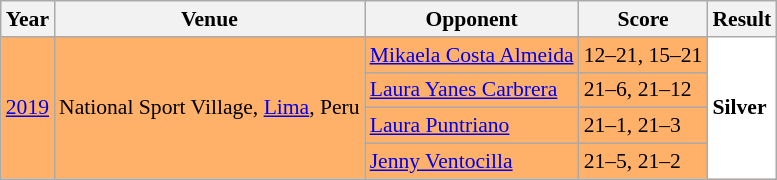<table class="sortable wikitable" style="font-size: 90%;">
<tr>
<th>Year</th>
<th>Venue</th>
<th>Opponent</th>
<th>Score</th>
<th>Result</th>
</tr>
<tr style="background:#FFB069">
<td rowspan="4" align="center"><a href='#'>2019</a></td>
<td rowspan="4" align="left">National Sport Village, <a href='#'>Lima</a>, Peru</td>
<td align="left"> <a href='#'>Mikaela Costa Almeida</a></td>
<td>12–21, 15–21</td>
<td rowspan="4" style="text-align:left; background:white"> <strong>Silver</strong></td>
</tr>
<tr style="background:#FFB069">
<td align="left"> <a href='#'>Laura Yanes Carbrera</a></td>
<td>21–6, 21–12</td>
</tr>
<tr style="background:#FFB069">
<td align="left"> <a href='#'>Laura Puntriano</a></td>
<td>21–1, 21–3</td>
</tr>
<tr style="background:#FFB069">
<td align="left"> <a href='#'>Jenny Ventocilla</a></td>
<td>21–5, 21–2</td>
</tr>
</table>
